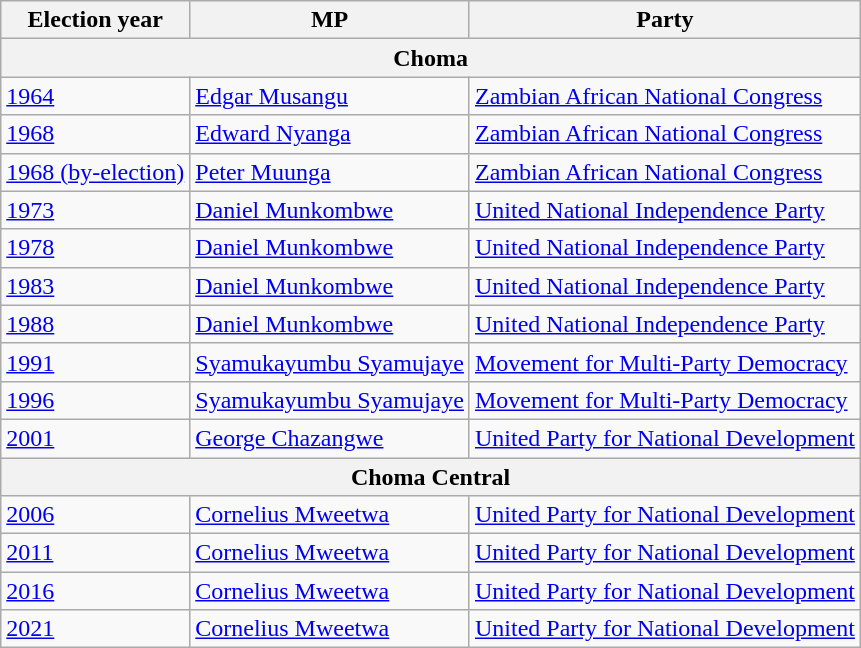<table class="wikitable">
<tr>
<th>Election year</th>
<th>MP</th>
<th>Party</th>
</tr>
<tr>
<th colspan="3">Choma</th>
</tr>
<tr>
<td><a href='#'>1964</a></td>
<td><a href='#'>Edgar Musangu</a></td>
<td><a href='#'>Zambian African National Congress</a></td>
</tr>
<tr>
<td><a href='#'>1968</a></td>
<td><a href='#'>Edward Nyanga</a></td>
<td><a href='#'>Zambian African National Congress</a></td>
</tr>
<tr>
<td><a href='#'>1968 (by-election)</a></td>
<td><a href='#'>Peter Muunga</a></td>
<td><a href='#'>Zambian African National Congress</a></td>
</tr>
<tr>
<td><a href='#'>1973</a></td>
<td><a href='#'>Daniel Munkombwe</a></td>
<td><a href='#'>United National Independence Party</a></td>
</tr>
<tr>
<td><a href='#'>1978</a></td>
<td><a href='#'>Daniel Munkombwe</a></td>
<td><a href='#'>United National Independence Party</a></td>
</tr>
<tr>
<td><a href='#'>1983</a></td>
<td><a href='#'>Daniel Munkombwe</a></td>
<td><a href='#'>United National Independence Party</a></td>
</tr>
<tr>
<td><a href='#'>1988</a></td>
<td><a href='#'>Daniel Munkombwe</a></td>
<td><a href='#'>United National Independence Party</a></td>
</tr>
<tr>
<td><a href='#'>1991</a></td>
<td><a href='#'>Syamukayumbu Syamujaye</a></td>
<td><a href='#'>Movement for Multi-Party Democracy</a></td>
</tr>
<tr>
<td><a href='#'>1996</a></td>
<td><a href='#'>Syamukayumbu Syamujaye</a></td>
<td><a href='#'>Movement for Multi-Party Democracy</a></td>
</tr>
<tr>
<td><a href='#'>2001</a></td>
<td><a href='#'>George Chazangwe</a></td>
<td><a href='#'>United Party for National Development</a></td>
</tr>
<tr>
<th colspan="3">Choma Central</th>
</tr>
<tr>
<td><a href='#'>2006</a></td>
<td><a href='#'>Cornelius Mweetwa</a></td>
<td><a href='#'>United Party for National Development</a></td>
</tr>
<tr>
<td><a href='#'>2011</a></td>
<td><a href='#'>Cornelius Mweetwa</a></td>
<td><a href='#'>United Party for National Development</a></td>
</tr>
<tr>
<td><a href='#'>2016</a></td>
<td><a href='#'>Cornelius Mweetwa</a></td>
<td><a href='#'>United Party for National Development</a></td>
</tr>
<tr>
<td><a href='#'>2021</a></td>
<td><a href='#'>Cornelius Mweetwa</a></td>
<td><a href='#'>United Party for National Development</a></td>
</tr>
</table>
